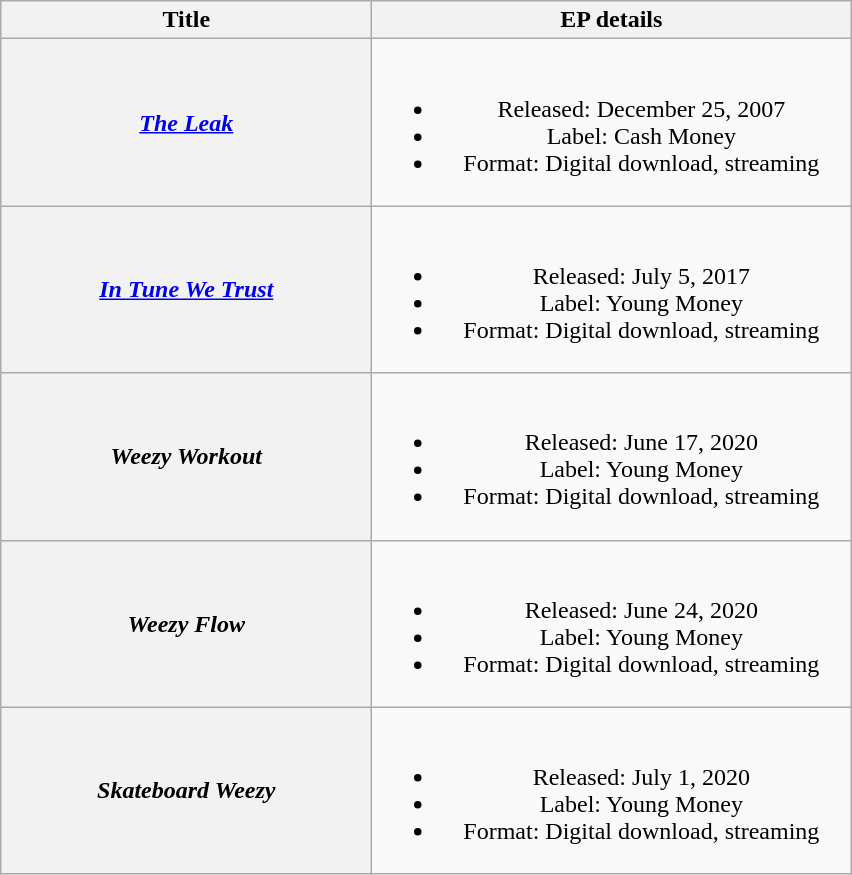<table class="wikitable plainrowheaders" style="text-align:center;">
<tr>
<th scope="col" style="width:15em;">Title</th>
<th scope="col" style="width:19.5em;">EP details</th>
</tr>
<tr>
<th scope="row"><em><a href='#'>The Leak</a></em></th>
<td><br><ul><li>Released: December 25, 2007</li><li>Label: Cash Money</li><li>Format: Digital download, streaming</li></ul></td>
</tr>
<tr>
<th scope="row"><em><a href='#'>In Tune We Trust</a></em></th>
<td><br><ul><li>Released: July 5, 2017</li><li>Label: Young Money</li><li>Format: Digital download, streaming</li></ul></td>
</tr>
<tr>
<th scope="row"><em>Weezy Workout</em></th>
<td><br><ul><li>Released: June 17, 2020</li><li>Label: Young Money</li><li>Format: Digital download, streaming</li></ul></td>
</tr>
<tr>
<th scope="row"><em>Weezy Flow</em></th>
<td><br><ul><li>Released: June 24, 2020</li><li>Label: Young Money</li><li>Format: Digital download, streaming</li></ul></td>
</tr>
<tr>
<th scope="row"><em>Skateboard Weezy</em></th>
<td><br><ul><li>Released: July 1, 2020</li><li>Label: Young Money</li><li>Format: Digital download, streaming</li></ul></td>
</tr>
</table>
